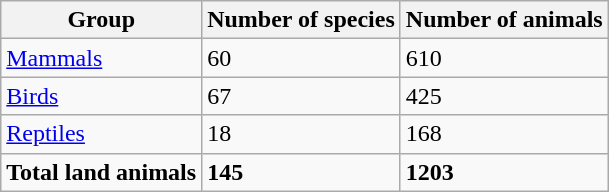<table class="wikitable sortable">
<tr>
<th>Group</th>
<th>Number of species</th>
<th>Number of animals</th>
</tr>
<tr>
<td><a href='#'>Mammals</a></td>
<td>60</td>
<td>610</td>
</tr>
<tr>
<td><a href='#'>Birds</a></td>
<td>67</td>
<td>425</td>
</tr>
<tr>
<td><a href='#'>Reptiles</a></td>
<td>18</td>
<td>168</td>
</tr>
<tr class="sortbottom">
<td><strong>Total land animals</strong></td>
<td><strong>145</strong></td>
<td><strong>1203</strong></td>
</tr>
</table>
